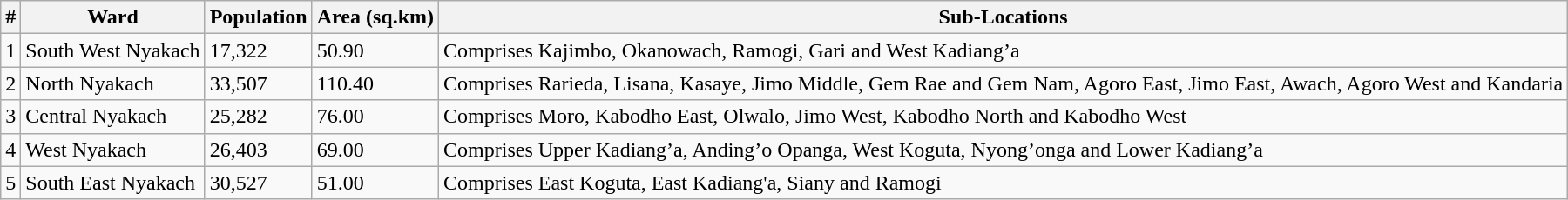<table class="wikitable">
<tr>
<th>#</th>
<th>Ward</th>
<th>Population</th>
<th>Area (sq.km)</th>
<th>Sub-Locations</th>
</tr>
<tr>
<td>1</td>
<td>South West Nyakach</td>
<td>17,322</td>
<td>50.90</td>
<td>Comprises Kajimbo, Okanowach, Ramogi, Gari and West Kadiang’a</td>
</tr>
<tr>
<td>2</td>
<td>North Nyakach</td>
<td>33,507</td>
<td>110.40</td>
<td>Comprises Rarieda, Lisana, Kasaye, Jimo Middle, Gem Rae and Gem Nam, Agoro East, Jimo East, Awach, Agoro West and Kandaria</td>
</tr>
<tr>
<td>3</td>
<td>Central Nyakach</td>
<td>25,282</td>
<td>76.00</td>
<td>Comprises Moro, Kabodho East, Olwalo, Jimo West, Kabodho North and Kabodho West</td>
</tr>
<tr>
<td>4</td>
<td>West Nyakach</td>
<td>26,403</td>
<td>69.00</td>
<td>Comprises Upper Kadiang’a, Anding’o Opanga, West Koguta, Nyong’onga and Lower Kadiang’a</td>
</tr>
<tr>
<td>5</td>
<td>South East Nyakach</td>
<td>30,527</td>
<td>51.00</td>
<td>Comprises East Koguta, East Kadiang'a, Siany and Ramogi</td>
</tr>
</table>
